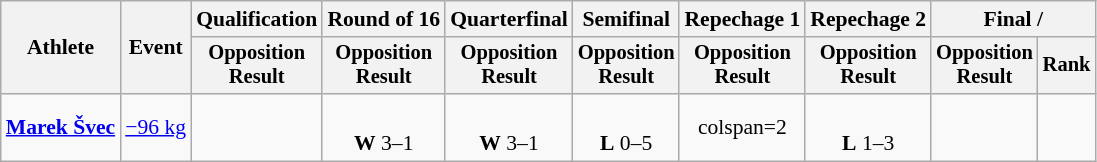<table class="wikitable" style="font-size:90%">
<tr>
<th rowspan="2">Athlete</th>
<th rowspan="2">Event</th>
<th>Qualification</th>
<th>Round of 16</th>
<th>Quarterfinal</th>
<th>Semifinal</th>
<th>Repechage 1</th>
<th>Repechage 2</th>
<th colspan=2>Final / </th>
</tr>
<tr style="font-size: 95%">
<th>Opposition<br>Result</th>
<th>Opposition<br>Result</th>
<th>Opposition<br>Result</th>
<th>Opposition<br>Result</th>
<th>Opposition<br>Result</th>
<th>Opposition<br>Result</th>
<th>Opposition<br>Result</th>
<th>Rank</th>
</tr>
<tr align=center>
<td align=left><strong><a href='#'>Marek Švec</a></strong></td>
<td align=left><a href='#'>−96 kg</a></td>
<td></td>
<td><br><strong>W</strong> 3–1 <sup></sup></td>
<td><br><strong>W</strong> 3–1 <sup></sup></td>
<td><br><strong>L</strong> 0–5 <sup></sup></td>
<td>colspan=2 </td>
<td><br><strong>L</strong> 1–3 <sup></sup></td>
<td></td>
</tr>
</table>
